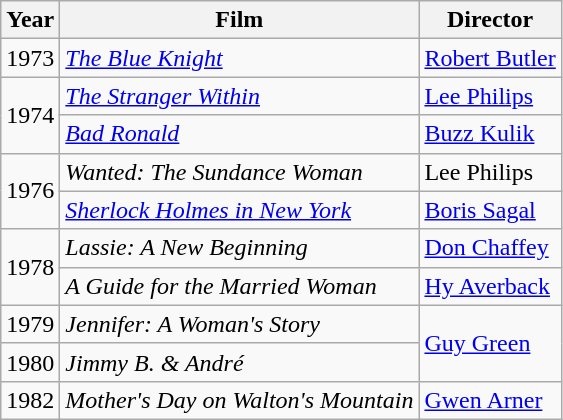<table class="wikitable">
<tr>
<th>Year</th>
<th>Film</th>
<th>Director</th>
</tr>
<tr>
<td>1973</td>
<td><em><a href='#'>The Blue Knight</a></em></td>
<td><a href='#'>Robert Butler</a></td>
</tr>
<tr>
<td rowspan=2>1974</td>
<td><em><a href='#'>The Stranger Within</a></em></td>
<td><a href='#'>Lee Philips</a></td>
</tr>
<tr>
<td><em><a href='#'>Bad Ronald</a></em></td>
<td><a href='#'>Buzz Kulik</a></td>
</tr>
<tr>
<td rowspan=2>1976</td>
<td><em>Wanted: The Sundance Woman</em></td>
<td>Lee Philips</td>
</tr>
<tr>
<td><em><a href='#'>Sherlock Holmes in New York</a></em></td>
<td><a href='#'>Boris Sagal</a></td>
</tr>
<tr>
<td rowspan=2>1978</td>
<td><em>Lassie: A New Beginning</em></td>
<td><a href='#'>Don Chaffey</a></td>
</tr>
<tr>
<td><em>A Guide for the Married Woman</em></td>
<td><a href='#'>Hy Averback</a></td>
</tr>
<tr>
<td>1979</td>
<td><em>Jennifer: A Woman's Story</em></td>
<td rowspan=2><a href='#'>Guy Green</a></td>
</tr>
<tr>
<td>1980</td>
<td><em>Jimmy B. & André</em></td>
</tr>
<tr>
<td>1982</td>
<td><em>Mother's Day on Walton's Mountain</em></td>
<td><a href='#'>Gwen Arner</a></td>
</tr>
</table>
